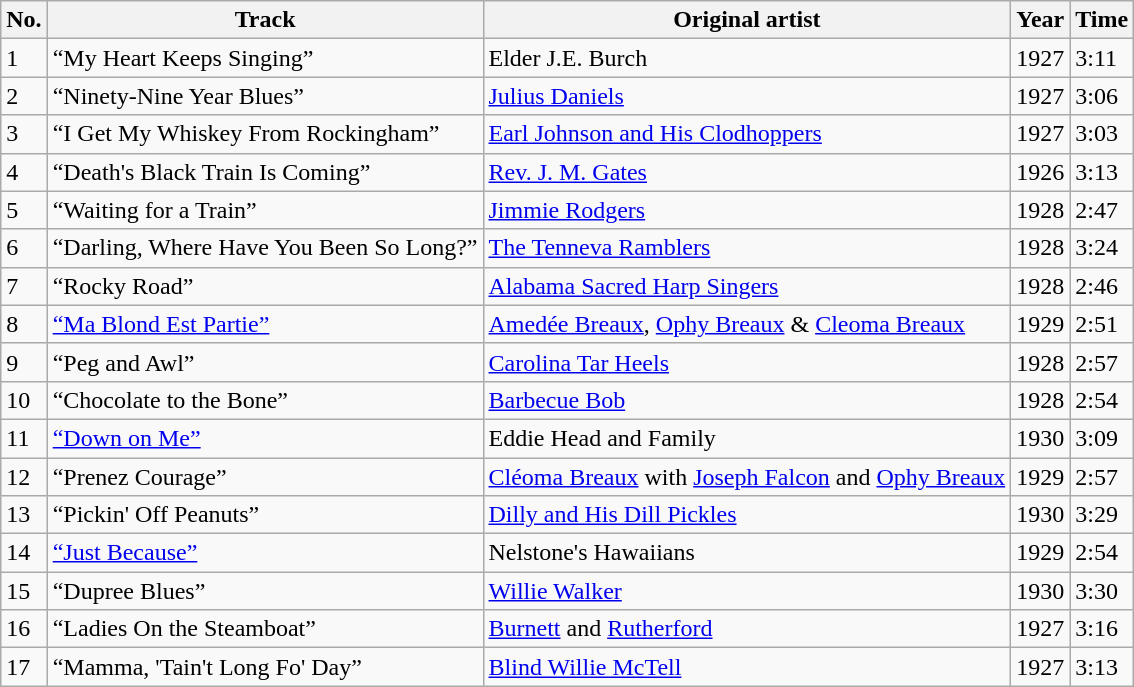<table class="wikitable">
<tr>
<th>No.</th>
<th>Track</th>
<th>Original artist</th>
<th>Year</th>
<th>Time</th>
</tr>
<tr>
<td>1</td>
<td>“My Heart Keeps Singing”</td>
<td>Elder J.E. Burch</td>
<td>1927</td>
<td>3:11</td>
</tr>
<tr>
<td>2</td>
<td>“Ninety-Nine Year Blues”</td>
<td><a href='#'>Julius Daniels</a></td>
<td>1927</td>
<td>3:06</td>
</tr>
<tr>
<td>3</td>
<td>“I Get My Whiskey From Rockingham”</td>
<td><a href='#'>Earl Johnson and His Clodhoppers</a></td>
<td>1927</td>
<td>3:03</td>
</tr>
<tr>
<td>4</td>
<td>“Death's Black Train Is Coming”</td>
<td><a href='#'>Rev. J. M. Gates</a></td>
<td>1926</td>
<td>3:13</td>
</tr>
<tr>
<td>5</td>
<td>“Waiting for a Train”</td>
<td><a href='#'>Jimmie Rodgers</a></td>
<td>1928</td>
<td>2:47</td>
</tr>
<tr>
<td>6</td>
<td>“Darling, Where Have You Been So Long?”</td>
<td><a href='#'>The Tenneva Ramblers</a></td>
<td>1928</td>
<td>3:24</td>
</tr>
<tr>
<td>7</td>
<td>“Rocky Road”</td>
<td><a href='#'>Alabama Sacred Harp Singers</a></td>
<td>1928</td>
<td>2:46</td>
</tr>
<tr>
<td>8</td>
<td><a href='#'>“Ma Blond Est Partie”</a></td>
<td><a href='#'>Amedée Breaux</a>, <a href='#'>Ophy Breaux</a> & <a href='#'>Cleoma Breaux</a></td>
<td>1929</td>
<td>2:51</td>
</tr>
<tr>
<td>9</td>
<td>“Peg and Awl”</td>
<td><a href='#'>Carolina Tar Heels</a></td>
<td>1928</td>
<td>2:57</td>
</tr>
<tr>
<td>10</td>
<td>“Chocolate to the Bone”</td>
<td><a href='#'>Barbecue Bob</a></td>
<td>1928</td>
<td>2:54</td>
</tr>
<tr>
<td>11</td>
<td><a href='#'>“Down on Me”</a></td>
<td>Eddie Head and Family</td>
<td>1930</td>
<td>3:09</td>
</tr>
<tr>
<td>12</td>
<td>“Prenez Courage”</td>
<td><a href='#'>Cléoma Breaux</a> with <a href='#'>Joseph Falcon</a> and <a href='#'>Ophy Breaux</a></td>
<td>1929</td>
<td>2:57</td>
</tr>
<tr>
<td>13</td>
<td>“Pickin' Off Peanuts”</td>
<td><a href='#'>Dilly and His Dill Pickles</a></td>
<td>1930</td>
<td>3:29</td>
</tr>
<tr>
<td>14</td>
<td><a href='#'>“Just Because”</a></td>
<td>Nelstone's Hawaiians</td>
<td>1929</td>
<td>2:54</td>
</tr>
<tr>
<td>15</td>
<td>“Dupree Blues”</td>
<td><a href='#'>Willie Walker</a></td>
<td>1930</td>
<td>3:30</td>
</tr>
<tr>
<td>16</td>
<td>“Ladies On the Steamboat”</td>
<td><a href='#'>Burnett</a> and <a href='#'>Rutherford</a></td>
<td>1927</td>
<td>3:16</td>
</tr>
<tr>
<td>17</td>
<td>“Mamma, 'Tain't Long Fo' Day”</td>
<td><a href='#'>Blind Willie McTell</a></td>
<td>1927</td>
<td>3:13</td>
</tr>
</table>
